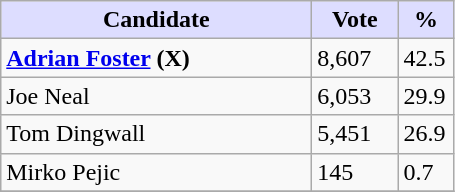<table class="wikitable">
<tr>
<th style="background:#ddf; width:200px;">Candidate</th>
<th style="background:#ddf; width:50px;">Vote</th>
<th style="background:#ddf; width:30px;">%</th>
</tr>
<tr>
<td><strong><a href='#'>Adrian Foster</a> (X)</strong></td>
<td>8,607</td>
<td>42.5</td>
</tr>
<tr>
<td>Joe Neal</td>
<td>6,053</td>
<td>29.9</td>
</tr>
<tr>
<td>Tom Dingwall</td>
<td>5,451</td>
<td>26.9</td>
</tr>
<tr>
<td>Mirko Pejic</td>
<td>145</td>
<td>0.7</td>
</tr>
<tr>
</tr>
</table>
